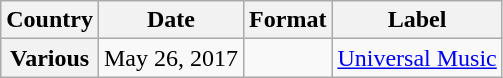<table class="wikitable plainrowheaders">
<tr>
<th scope="col">Country</th>
<th scope="col">Date</th>
<th scope="col">Format</th>
<th scope="col">Label</th>
</tr>
<tr>
<th scope="row">Various</th>
<td>May 26, 2017</td>
<td></td>
<td><a href='#'>Universal Music</a></td>
</tr>
</table>
